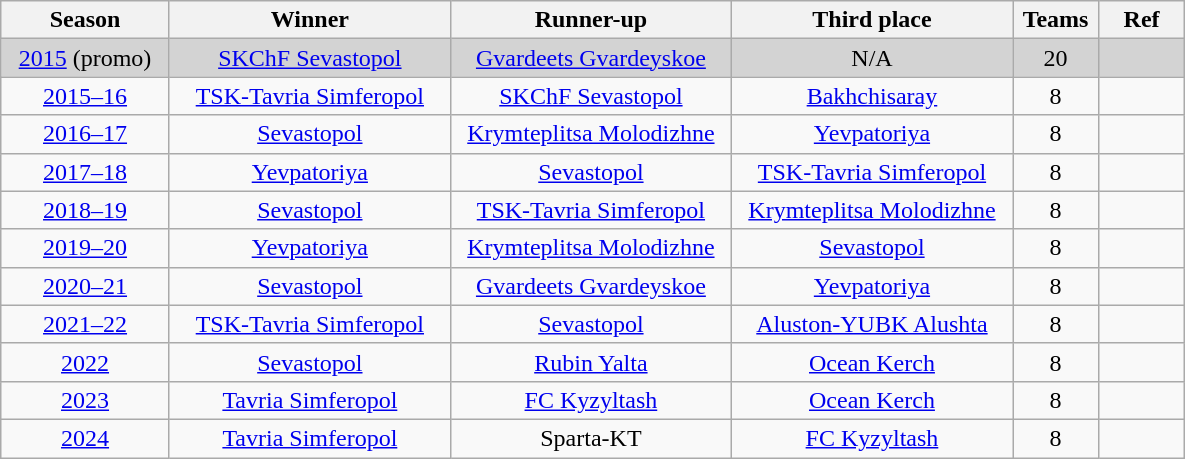<table class="wikitable" style="text-align: center;">
<tr>
<th width=105>Season</th>
<th width=180>Winner</th>
<th width=180>Runner-up</th>
<th width=180>Third place</th>
<th width=50>Teams</th>
<th width=50>Ref</th>
</tr>
<tr bgcolor=lightgray>
<td><a href='#'>2015</a> (promo)</td>
<td><a href='#'>SKChF Sevastopol</a></td>
<td><a href='#'>Gvardeets Gvardeyskoe</a></td>
<td>N/A</td>
<td>20</td>
<td></td>
</tr>
<tr>
<td><a href='#'>2015–16</a></td>
<td><a href='#'>TSK-Tavria Simferopol</a></td>
<td><a href='#'>SKChF Sevastopol</a></td>
<td><a href='#'>Bakhchisaray</a></td>
<td>8</td>
<td></td>
</tr>
<tr>
<td><a href='#'>2016–17</a></td>
<td><a href='#'>Sevastopol</a></td>
<td><a href='#'>Krymteplitsa Molodizhne</a></td>
<td><a href='#'>Yevpatoriya</a></td>
<td>8</td>
<td></td>
</tr>
<tr>
<td><a href='#'>2017–18</a></td>
<td><a href='#'>Yevpatoriya</a></td>
<td><a href='#'>Sevastopol</a></td>
<td><a href='#'>TSK-Tavria Simferopol</a></td>
<td>8</td>
<td></td>
</tr>
<tr>
<td><a href='#'>2018–19</a></td>
<td><a href='#'>Sevastopol</a></td>
<td><a href='#'>TSK-Tavria Simferopol</a></td>
<td><a href='#'>Krymteplitsa Molodizhne</a></td>
<td>8</td>
<td></td>
</tr>
<tr>
<td><a href='#'>2019–20</a></td>
<td><a href='#'>Yevpatoriya</a></td>
<td><a href='#'>Krymteplitsa Molodizhne</a></td>
<td><a href='#'>Sevastopol</a></td>
<td>8</td>
<td></td>
</tr>
<tr>
<td><a href='#'>2020–21</a></td>
<td><a href='#'>Sevastopol</a></td>
<td><a href='#'>Gvardeets Gvardeyskoe</a></td>
<td><a href='#'>Yevpatoriya</a></td>
<td>8</td>
<td></td>
</tr>
<tr>
<td><a href='#'>2021–22</a></td>
<td><a href='#'>TSK-Tavria Simferopol</a></td>
<td><a href='#'>Sevastopol</a></td>
<td><a href='#'>Aluston-YUBK Alushta</a></td>
<td>8</td>
<td></td>
</tr>
<tr>
<td><a href='#'>2022</a></td>
<td><a href='#'>Sevastopol</a></td>
<td><a href='#'>Rubin Yalta</a></td>
<td><a href='#'>Ocean Kerch</a></td>
<td>8</td>
<td></td>
</tr>
<tr>
<td><a href='#'>2023</a></td>
<td><a href='#'>Tavria Simferopol</a></td>
<td><a href='#'>FC Kyzyltash</a></td>
<td><a href='#'>Ocean Kerch</a></td>
<td>8</td>
<td></td>
</tr>
<tr>
<td><a href='#'>2024</a></td>
<td><a href='#'>Tavria Simferopol</a></td>
<td>Sparta-KT</td>
<td><a href='#'>FC Kyzyltash</a></td>
<td>8</td>
<td></td>
</tr>
</table>
